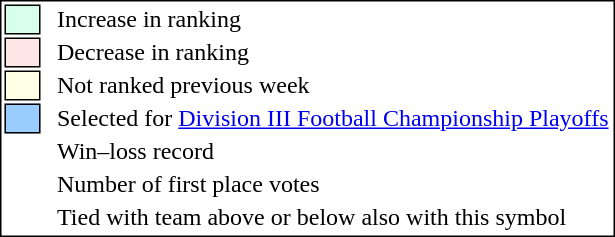<table style="border:1px solid black;">
<tr>
<td style="background:#D8FFEB; width:20px; border:1px solid black;"></td>
<td> </td>
<td>Increase in ranking</td>
</tr>
<tr>
<td style="background:#FFE6E6; width:20px; border:1px solid black;"></td>
<td> </td>
<td>Decrease in ranking</td>
</tr>
<tr>
<td style="background:#FFFFE6; width:20px; border:1px solid black;"></td>
<td> </td>
<td>Not ranked previous week</td>
</tr>
<tr>
<td style="background:#9cf; width:20px; border:1px solid black;"></td>
<td> </td>
<td>Selected for <a href='#'>Division III Football Championship Playoffs</a></td>
</tr>
<tr>
<td></td>
<td> </td>
<td>Win–loss record</td>
</tr>
<tr>
<td></td>
<td> </td>
<td>Number of first place votes</td>
</tr>
<tr>
<td></td>
<td></td>
<td>Tied with team above or below also with this symbol</td>
</tr>
</table>
